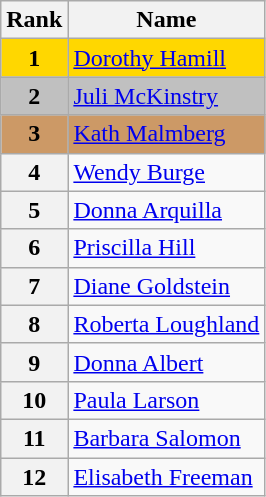<table class="wikitable">
<tr>
<th>Rank</th>
<th>Name</th>
</tr>
<tr bgcolor="gold">
<td align="center"><strong>1</strong></td>
<td><a href='#'>Dorothy Hamill</a></td>
</tr>
<tr bgcolor="silver">
<td align="center"><strong>2</strong></td>
<td><a href='#'>Juli McKinstry</a></td>
</tr>
<tr bgcolor="cc9966">
<td align="center"><strong>3</strong></td>
<td><a href='#'>Kath Malmberg</a></td>
</tr>
<tr>
<th>4</th>
<td><a href='#'>Wendy Burge</a></td>
</tr>
<tr>
<th>5</th>
<td><a href='#'>Donna Arquilla</a></td>
</tr>
<tr>
<th>6</th>
<td><a href='#'>Priscilla Hill</a></td>
</tr>
<tr>
<th>7</th>
<td><a href='#'>Diane Goldstein</a></td>
</tr>
<tr>
<th>8</th>
<td><a href='#'>Roberta Loughland</a></td>
</tr>
<tr>
<th>9</th>
<td><a href='#'>Donna Albert</a></td>
</tr>
<tr>
<th>10</th>
<td><a href='#'>Paula Larson</a></td>
</tr>
<tr>
<th>11</th>
<td><a href='#'>Barbara Salomon</a></td>
</tr>
<tr>
<th>12</th>
<td><a href='#'>Elisabeth Freeman</a></td>
</tr>
</table>
